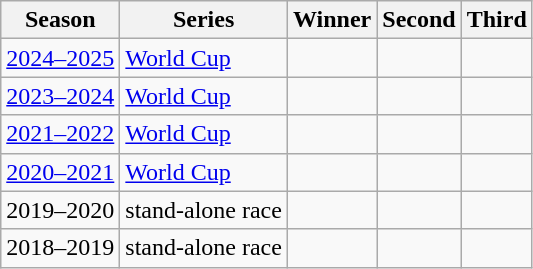<table class="wikitable">
<tr>
<th>Season</th>
<th>Series</th>
<th>Winner</th>
<th>Second</th>
<th>Third</th>
</tr>
<tr>
<td><a href='#'>2024–2025</a></td>
<td><a href='#'>World Cup</a></td>
<td></td>
<td></td>
<td></td>
</tr>
<tr>
<td><a href='#'>2023–2024</a></td>
<td><a href='#'>World Cup</a></td>
<td></td>
<td></td>
<td></td>
</tr>
<tr>
<td><a href='#'>2021–2022</a></td>
<td><a href='#'>World Cup</a></td>
<td></td>
<td></td>
<td></td>
</tr>
<tr>
<td><a href='#'>2020–2021</a></td>
<td><a href='#'>World Cup</a></td>
<td></td>
<td></td>
<td></td>
</tr>
<tr>
<td>2019–2020</td>
<td>stand-alone race</td>
<td></td>
<td></td>
<td></td>
</tr>
<tr>
<td>2018–2019</td>
<td>stand-alone race</td>
<td></td>
<td></td>
<td></td>
</tr>
</table>
